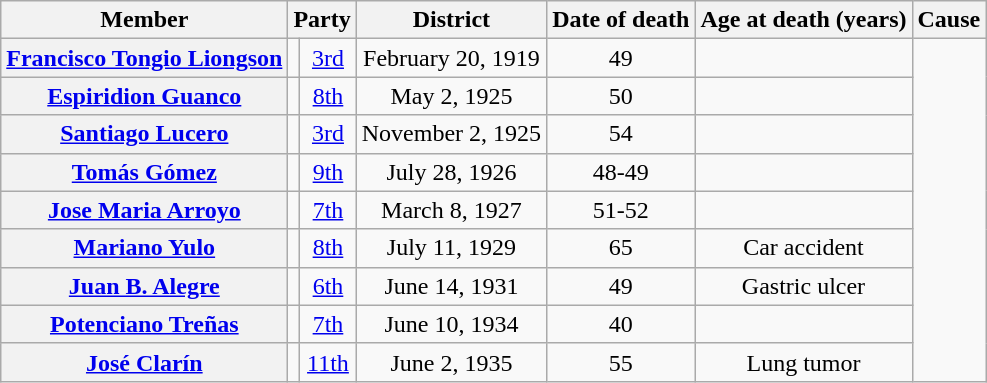<table class="wikitable sortable" style="text-align:center">
<tr>
<th>Member</th>
<th colspan=2>Party</th>
<th>District</th>
<th>Date of death</th>
<th>Age at death (years)</th>
<th>Cause</th>
</tr>
<tr>
<th><a href='#'>Francisco Tongio Liongson</a></th>
<td></td>
<td><a href='#'>3rd</a></td>
<td nowrap>February 20, 1919</td>
<td nowrap>49</td>
<td></td>
</tr>
<tr>
<th><a href='#'>Espiridion Guanco</a></th>
<td></td>
<td><a href='#'>8th</a></td>
<td nowrap>May 2, 1925</td>
<td nowrap>50</td>
<td></td>
</tr>
<tr>
<th><a href='#'>Santiago Lucero</a></th>
<td></td>
<td><a href='#'>3rd</a></td>
<td nowrap>November 2, 1925</td>
<td nowrap>54</td>
<td></td>
</tr>
<tr>
<th><a href='#'>Tomás Gómez</a></th>
<td></td>
<td><a href='#'>9th</a></td>
<td nowrap>July 28, 1926</td>
<td nowrap>48-49</td>
<td></td>
</tr>
<tr>
<th><a href='#'>Jose Maria Arroyo</a></th>
<td></td>
<td><a href='#'>7th</a></td>
<td nowrap>March 8, 1927</td>
<td nowrap>51-52</td>
<td></td>
</tr>
<tr>
<th><a href='#'>Mariano Yulo</a></th>
<td></td>
<td><a href='#'>8th</a></td>
<td nowrap>July 11, 1929</td>
<td nowrap>65</td>
<td>Car accident</td>
</tr>
<tr>
<th><a href='#'>Juan B. Alegre</a></th>
<td></td>
<td><a href='#'>6th</a></td>
<td nowrap>June 14, 1931</td>
<td nowrap>49</td>
<td>Gastric ulcer</td>
</tr>
<tr>
<th><a href='#'>Potenciano Treñas</a></th>
<td></td>
<td><a href='#'>7th</a></td>
<td nowrap>June 10, 1934</td>
<td nowrap>40</td>
<td></td>
</tr>
<tr>
<th><a href='#'>José Clarín</a></th>
<td></td>
<td><a href='#'>11th</a></td>
<td nowrap>June 2, 1935</td>
<td nowrap>55</td>
<td>Lung tumor</td>
</tr>
</table>
